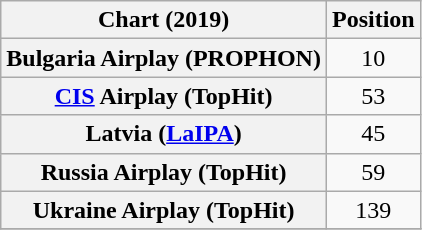<table class="wikitable sortable plainrowheaders" style="text-align:center">
<tr>
<th>Chart (2019)</th>
<th scope="col">Position</th>
</tr>
<tr>
<th scope="row">Bulgaria Airplay (PROPHON)</th>
<td>10</td>
</tr>
<tr>
<th scope="row"><a href='#'>CIS</a> Airplay (TopHit)</th>
<td>53</td>
</tr>
<tr>
<th scope="row">Latvia (<a href='#'>LaIPA</a>)</th>
<td>45</td>
</tr>
<tr>
<th scope="row">Russia Airplay (TopHit)</th>
<td>59</td>
</tr>
<tr>
<th scope="row">Ukraine Airplay (TopHit)</th>
<td>139</td>
</tr>
<tr>
</tr>
</table>
